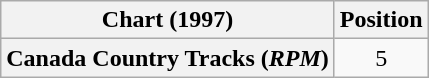<table class="wikitable plainrowheaders" style="text-align:center">
<tr>
<th scope="col">Chart (1997)</th>
<th scope="col">Position</th>
</tr>
<tr>
<th scope="row">Canada Country Tracks (<em>RPM</em>)</th>
<td>5</td>
</tr>
</table>
